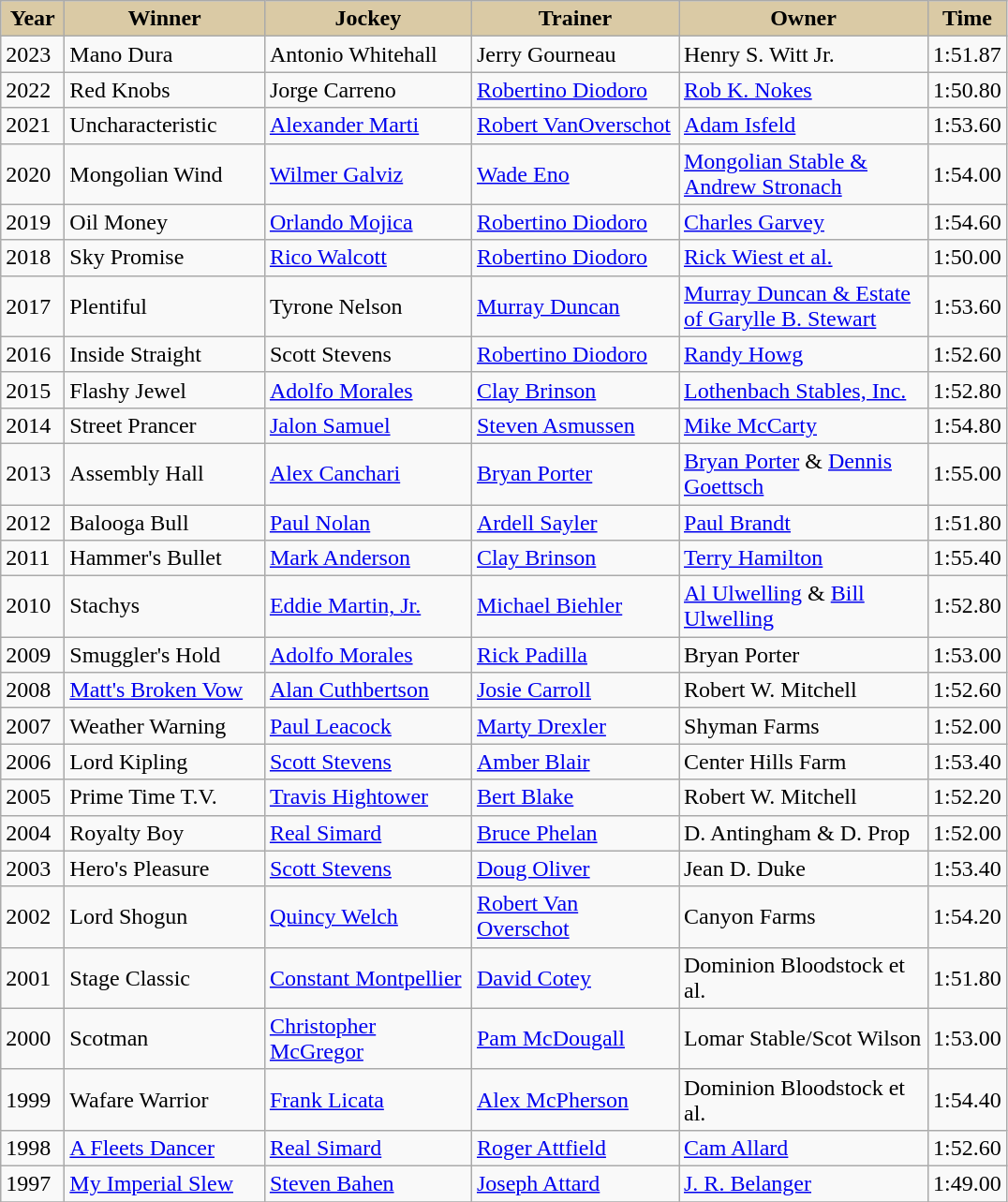<table class="wikitable sortable">
<tr>
<th style="background-color:#DACAA5; width:38px">Year <br></th>
<th style="background-color:#DACAA5; width:135px">Winner <br></th>
<th style="background-color:#DACAA5; width:140px">Jockey <br></th>
<th style="background-color:#DACAA5; width:140px">Trainer <br></th>
<th style="background-color:#DACAA5; width:170px">Owner <br></th>
<th style="background-color:#DACAA5">Time</th>
</tr>
<tr>
<td>2023</td>
<td>Mano Dura</td>
<td>Antonio Whitehall</td>
<td>Jerry Gourneau</td>
<td>Henry S. Witt Jr.</td>
<td>1:51.87</td>
</tr>
<tr>
<td>2022</td>
<td>Red Knobs</td>
<td>Jorge Carreno</td>
<td><a href='#'>Robertino Diodoro</a></td>
<td><a href='#'>Rob K. Nokes</a></td>
<td>1:50.80</td>
</tr>
<tr>
<td>2021</td>
<td>Uncharacteristic</td>
<td><a href='#'>Alexander Marti</a></td>
<td><a href='#'>Robert VanOverschot</a></td>
<td><a href='#'>Adam Isfeld</a></td>
<td>1:53.60</td>
</tr>
<tr>
<td>2020</td>
<td>Mongolian Wind</td>
<td><a href='#'>Wilmer Galviz</a></td>
<td><a href='#'>Wade Eno</a></td>
<td><a href='#'>Mongolian Stable & Andrew Stronach</a></td>
<td>1:54.00</td>
</tr>
<tr>
<td>2019</td>
<td>Oil Money</td>
<td><a href='#'>Orlando Mojica</a></td>
<td><a href='#'>Robertino Diodoro</a></td>
<td><a href='#'>Charles Garvey</a></td>
<td>1:54.60</td>
</tr>
<tr>
<td>2018</td>
<td>Sky Promise</td>
<td><a href='#'>Rico Walcott</a></td>
<td><a href='#'>Robertino Diodoro</a></td>
<td><a href='#'>Rick Wiest et al.</a></td>
<td>1:50.00</td>
</tr>
<tr>
<td>2017</td>
<td>Plentiful</td>
<td>Tyrone Nelson</td>
<td><a href='#'>Murray Duncan</a></td>
<td><a href='#'>Murray Duncan & Estate of Garylle B. Stewart</a></td>
<td>1:53.60</td>
</tr>
<tr>
<td>2016</td>
<td>Inside Straight</td>
<td>Scott Stevens</td>
<td><a href='#'>Robertino Diodoro</a></td>
<td><a href='#'>Randy Howg</a></td>
<td>1:52.60</td>
</tr>
<tr>
<td>2015</td>
<td>Flashy Jewel</td>
<td><a href='#'>Adolfo Morales</a></td>
<td><a href='#'>Clay Brinson</a></td>
<td><a href='#'>Lothenbach Stables, Inc.</a></td>
<td>1:52.80</td>
</tr>
<tr>
<td>2014</td>
<td>Street Prancer</td>
<td><a href='#'>Jalon Samuel</a></td>
<td><a href='#'>Steven Asmussen</a></td>
<td><a href='#'>Mike McCarty</a></td>
<td>1:54.80</td>
</tr>
<tr>
<td>2013</td>
<td>Assembly Hall</td>
<td><a href='#'>Alex Canchari</a></td>
<td><a href='#'>Bryan Porter</a></td>
<td><a href='#'>Bryan Porter</a> & <a href='#'>Dennis Goettsch</a></td>
<td>1:55.00</td>
</tr>
<tr>
<td>2012</td>
<td>Balooga Bull</td>
<td><a href='#'>Paul Nolan</a></td>
<td><a href='#'>Ardell Sayler</a></td>
<td><a href='#'>Paul Brandt</a></td>
<td>1:51.80</td>
</tr>
<tr>
<td>2011</td>
<td>Hammer's Bullet</td>
<td><a href='#'>Mark Anderson</a></td>
<td><a href='#'>Clay Brinson</a></td>
<td><a href='#'>Terry Hamilton</a></td>
<td>1:55.40</td>
</tr>
<tr>
<td>2010</td>
<td>Stachys</td>
<td><a href='#'>Eddie Martin, Jr.</a></td>
<td><a href='#'>Michael Biehler</a></td>
<td><a href='#'>Al Ulwelling</a> & <a href='#'>Bill Ulwelling</a></td>
<td>1:52.80</td>
</tr>
<tr>
<td>2009</td>
<td>Smuggler's Hold</td>
<td><a href='#'>Adolfo Morales</a></td>
<td><a href='#'>Rick Padilla</a></td>
<td>Bryan Porter</td>
<td>1:53.00</td>
</tr>
<tr>
<td>2008</td>
<td><a href='#'>Matt's Broken Vow</a></td>
<td><a href='#'>Alan Cuthbertson</a></td>
<td><a href='#'>Josie Carroll</a></td>
<td>Robert W. Mitchell</td>
<td>1:52.60</td>
</tr>
<tr>
<td>2007</td>
<td>Weather Warning</td>
<td><a href='#'>Paul Leacock</a></td>
<td><a href='#'>Marty Drexler</a></td>
<td>Shyman Farms</td>
<td>1:52.00</td>
</tr>
<tr>
<td>2006</td>
<td>Lord Kipling</td>
<td><a href='#'>Scott Stevens</a></td>
<td><a href='#'>Amber Blair</a></td>
<td>Center Hills Farm</td>
<td>1:53.40</td>
</tr>
<tr>
<td>2005</td>
<td>Prime Time T.V.</td>
<td><a href='#'>Travis Hightower</a></td>
<td><a href='#'>Bert Blake</a></td>
<td>Robert W. Mitchell</td>
<td>1:52.20</td>
</tr>
<tr>
<td>2004</td>
<td>Royalty Boy</td>
<td><a href='#'>Real Simard</a></td>
<td><a href='#'>Bruce Phelan</a></td>
<td>D. Antingham & D. Prop</td>
<td>1:52.00</td>
</tr>
<tr>
<td>2003</td>
<td>Hero's Pleasure</td>
<td><a href='#'>Scott Stevens</a></td>
<td><a href='#'>Doug Oliver</a></td>
<td>Jean D. Duke</td>
<td>1:53.40</td>
</tr>
<tr>
<td>2002</td>
<td>Lord Shogun</td>
<td><a href='#'>Quincy Welch</a></td>
<td><a href='#'>Robert Van Overschot</a></td>
<td>Canyon Farms</td>
<td>1:54.20</td>
</tr>
<tr>
<td>2001</td>
<td>Stage Classic</td>
<td><a href='#'>Constant Montpellier</a></td>
<td><a href='#'>David Cotey</a></td>
<td>Dominion Bloodstock et al.</td>
<td>1:51.80</td>
</tr>
<tr>
<td>2000</td>
<td>Scotman</td>
<td><a href='#'>Christopher McGregor</a></td>
<td><a href='#'>Pam McDougall</a></td>
<td>Lomar Stable/Scot Wilson</td>
<td>1:53.00</td>
</tr>
<tr>
<td>1999</td>
<td>Wafare Warrior</td>
<td><a href='#'>Frank Licata</a></td>
<td><a href='#'>Alex McPherson</a></td>
<td>Dominion Bloodstock et al.</td>
<td>1:54.40</td>
</tr>
<tr>
<td>1998</td>
<td><a href='#'>A Fleets Dancer</a></td>
<td><a href='#'>Real Simard</a></td>
<td><a href='#'>Roger Attfield</a></td>
<td><a href='#'>Cam Allard</a></td>
<td>1:52.60</td>
</tr>
<tr>
<td>1997</td>
<td><a href='#'>My Imperial Slew</a></td>
<td><a href='#'>Steven Bahen</a></td>
<td><a href='#'>Joseph Attard</a></td>
<td><a href='#'>J. R. Belanger</a></td>
<td>1:49.00</td>
</tr>
<tr>
</tr>
</table>
